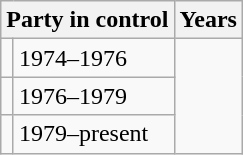<table class="wikitable">
<tr>
<th colspan=2>Party in control</th>
<th>Years</th>
</tr>
<tr>
<td></td>
<td>1974–1976</td>
</tr>
<tr>
<td></td>
<td>1976–1979</td>
</tr>
<tr>
<td></td>
<td>1979–present</td>
</tr>
</table>
